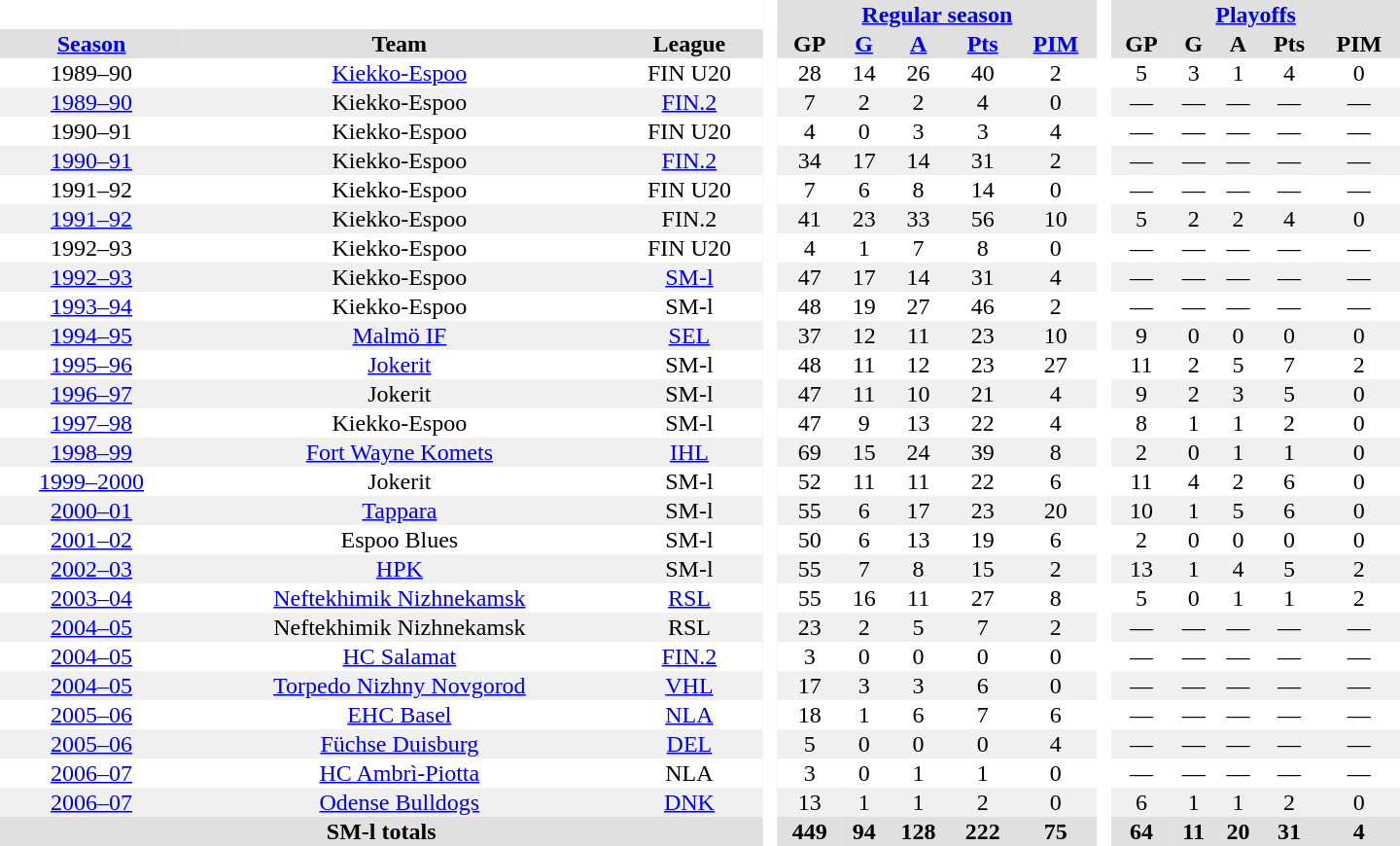<table border="0" cellpadding="1" cellspacing="0" style="text-align:center; width:60em">
<tr bgcolor="#e0e0e0">
<th colspan="3" bgcolor="#ffffff"> </th>
<th rowspan="99" bgcolor="#ffffff"> </th>
<th colspan="5"><a href='#'>Regular season</a></th>
<th rowspan="99" bgcolor="#ffffff"> </th>
<th colspan="5"><a href='#'>Playoffs</a></th>
</tr>
<tr bgcolor="#e0e0e0">
<th><a href='#'>Season</a></th>
<th>Team</th>
<th>League</th>
<th>GP</th>
<th><a href='#'>G</a></th>
<th><a href='#'>A</a></th>
<th><a href='#'>Pts</a></th>
<th><a href='#'>PIM</a></th>
<th>GP</th>
<th>G</th>
<th>A</th>
<th>Pts</th>
<th>PIM</th>
</tr>
<tr>
<td>1989–90</td>
<td><a href='#'>Kiekko-Espoo</a></td>
<td>FIN U20</td>
<td>28</td>
<td>14</td>
<td>26</td>
<td>40</td>
<td>2</td>
<td>5</td>
<td>3</td>
<td>1</td>
<td>4</td>
<td>0</td>
</tr>
<tr bgcolor="#f0f0f0">
<td><a href='#'>1989–90</a></td>
<td>Kiekko-Espoo</td>
<td><a href='#'>FIN.2</a></td>
<td>7</td>
<td>2</td>
<td>2</td>
<td>4</td>
<td>0</td>
<td>—</td>
<td>—</td>
<td>—</td>
<td>—</td>
<td>—</td>
</tr>
<tr>
<td>1990–91</td>
<td>Kiekko-Espoo</td>
<td>FIN U20</td>
<td>4</td>
<td>0</td>
<td>3</td>
<td>3</td>
<td>4</td>
<td>—</td>
<td>—</td>
<td>—</td>
<td>—</td>
<td>—</td>
</tr>
<tr bgcolor="#f0f0f0">
<td><a href='#'>1990–91</a></td>
<td>Kiekko-Espoo</td>
<td><a href='#'>FIN.2</a></td>
<td>34</td>
<td>17</td>
<td>14</td>
<td>31</td>
<td>2</td>
<td>—</td>
<td>—</td>
<td>—</td>
<td>—</td>
<td>—</td>
</tr>
<tr>
<td>1991–92</td>
<td>Kiekko-Espoo</td>
<td>FIN U20</td>
<td>7</td>
<td>6</td>
<td>8</td>
<td>14</td>
<td>0</td>
<td>—</td>
<td>—</td>
<td>—</td>
<td>—</td>
<td>—</td>
</tr>
<tr bgcolor="#f0f0f0">
<td><a href='#'>1991–92</a></td>
<td>Kiekko-Espoo</td>
<td>FIN.2</td>
<td>41</td>
<td>23</td>
<td>33</td>
<td>56</td>
<td>10</td>
<td>5</td>
<td>2</td>
<td>2</td>
<td>4</td>
<td>0</td>
</tr>
<tr>
<td>1992–93</td>
<td>Kiekko-Espoo</td>
<td>FIN U20</td>
<td>4</td>
<td>1</td>
<td>7</td>
<td>8</td>
<td>0</td>
<td>—</td>
<td>—</td>
<td>—</td>
<td>—</td>
<td>—</td>
</tr>
<tr bgcolor="#f0f0f0">
<td><a href='#'>1992–93</a></td>
<td>Kiekko-Espoo</td>
<td><a href='#'>SM-l</a></td>
<td>47</td>
<td>17</td>
<td>14</td>
<td>31</td>
<td>4</td>
<td>—</td>
<td>—</td>
<td>—</td>
<td>—</td>
<td>—</td>
</tr>
<tr>
<td><a href='#'>1993–94</a></td>
<td>Kiekko-Espoo</td>
<td>SM-l</td>
<td>48</td>
<td>19</td>
<td>27</td>
<td>46</td>
<td>2</td>
<td>—</td>
<td>—</td>
<td>—</td>
<td>—</td>
<td>—</td>
</tr>
<tr bgcolor="#f0f0f0">
<td><a href='#'>1994–95</a></td>
<td><a href='#'>Malmö IF</a></td>
<td><a href='#'>SEL</a></td>
<td>37</td>
<td>12</td>
<td>11</td>
<td>23</td>
<td>10</td>
<td>9</td>
<td>0</td>
<td>0</td>
<td>0</td>
<td>0</td>
</tr>
<tr>
<td><a href='#'>1995–96</a></td>
<td><a href='#'>Jokerit</a></td>
<td>SM-l</td>
<td>48</td>
<td>11</td>
<td>12</td>
<td>23</td>
<td>27</td>
<td>11</td>
<td>2</td>
<td>5</td>
<td>7</td>
<td>2</td>
</tr>
<tr bgcolor="#f0f0f0">
<td><a href='#'>1996–97</a></td>
<td>Jokerit</td>
<td>SM-l</td>
<td>47</td>
<td>11</td>
<td>10</td>
<td>21</td>
<td>4</td>
<td>9</td>
<td>2</td>
<td>3</td>
<td>5</td>
<td>0</td>
</tr>
<tr>
<td><a href='#'>1997–98</a></td>
<td>Kiekko-Espoo</td>
<td>SM-l</td>
<td>47</td>
<td>9</td>
<td>13</td>
<td>22</td>
<td>4</td>
<td>8</td>
<td>1</td>
<td>1</td>
<td>2</td>
<td>0</td>
</tr>
<tr bgcolor="#f0f0f0">
<td><a href='#'>1998–99</a></td>
<td><a href='#'>Fort Wayne Komets</a></td>
<td><a href='#'>IHL</a></td>
<td>69</td>
<td>15</td>
<td>24</td>
<td>39</td>
<td>8</td>
<td>2</td>
<td>0</td>
<td>1</td>
<td>1</td>
<td>0</td>
</tr>
<tr>
<td><a href='#'>1999–2000</a></td>
<td>Jokerit</td>
<td>SM-l</td>
<td>52</td>
<td>11</td>
<td>11</td>
<td>22</td>
<td>6</td>
<td>11</td>
<td>4</td>
<td>2</td>
<td>6</td>
<td>0</td>
</tr>
<tr bgcolor="#f0f0f0">
<td><a href='#'>2000–01</a></td>
<td><a href='#'>Tappara</a></td>
<td>SM-l</td>
<td>55</td>
<td>6</td>
<td>17</td>
<td>23</td>
<td>20</td>
<td>10</td>
<td>1</td>
<td>5</td>
<td>6</td>
<td>0</td>
</tr>
<tr>
<td><a href='#'>2001–02</a></td>
<td>Espoo Blues</td>
<td>SM-l</td>
<td>50</td>
<td>6</td>
<td>13</td>
<td>19</td>
<td>6</td>
<td>2</td>
<td>0</td>
<td>0</td>
<td>0</td>
<td>0</td>
</tr>
<tr bgcolor="#f0f0f0">
<td><a href='#'>2002–03</a></td>
<td><a href='#'>HPK</a></td>
<td>SM-l</td>
<td>55</td>
<td>7</td>
<td>8</td>
<td>15</td>
<td>2</td>
<td>13</td>
<td>1</td>
<td>4</td>
<td>5</td>
<td>2</td>
</tr>
<tr>
<td><a href='#'>2003–04</a></td>
<td><a href='#'>Neftekhimik Nizhnekamsk</a></td>
<td><a href='#'>RSL</a></td>
<td>55</td>
<td>16</td>
<td>11</td>
<td>27</td>
<td>8</td>
<td>5</td>
<td>0</td>
<td>1</td>
<td>1</td>
<td>2</td>
</tr>
<tr bgcolor="#f0f0f0">
<td><a href='#'>2004–05</a></td>
<td>Neftekhimik Nizhnekamsk</td>
<td>RSL</td>
<td>23</td>
<td>2</td>
<td>5</td>
<td>7</td>
<td>2</td>
<td>—</td>
<td>—</td>
<td>—</td>
<td>—</td>
<td>—</td>
</tr>
<tr>
<td><a href='#'>2004–05</a></td>
<td><a href='#'>HC Salamat</a></td>
<td><a href='#'>FIN.2</a></td>
<td>3</td>
<td>0</td>
<td>0</td>
<td>0</td>
<td>0</td>
<td>—</td>
<td>—</td>
<td>—</td>
<td>—</td>
<td>—</td>
</tr>
<tr bgcolor="#f0f0f0">
<td><a href='#'>2004–05</a></td>
<td><a href='#'>Torpedo Nizhny Novgorod</a></td>
<td><a href='#'>VHL</a></td>
<td>17</td>
<td>3</td>
<td>3</td>
<td>6</td>
<td>0</td>
<td>—</td>
<td>—</td>
<td>—</td>
<td>—</td>
<td>—</td>
</tr>
<tr>
<td><a href='#'>2005–06</a></td>
<td><a href='#'>EHC Basel</a></td>
<td><a href='#'>NLA</a></td>
<td>18</td>
<td>1</td>
<td>6</td>
<td>7</td>
<td>6</td>
<td>—</td>
<td>—</td>
<td>—</td>
<td>—</td>
<td>—</td>
</tr>
<tr bgcolor="#f0f0f0">
<td><a href='#'>2005–06</a></td>
<td><a href='#'>Füchse Duisburg</a></td>
<td><a href='#'>DEL</a></td>
<td>5</td>
<td>0</td>
<td>0</td>
<td>0</td>
<td>4</td>
<td>—</td>
<td>—</td>
<td>—</td>
<td>—</td>
<td>—</td>
</tr>
<tr>
<td><a href='#'>2006–07</a></td>
<td><a href='#'>HC Ambrì-Piotta</a></td>
<td>NLA</td>
<td>3</td>
<td>0</td>
<td>1</td>
<td>1</td>
<td>0</td>
<td>—</td>
<td>—</td>
<td>—</td>
<td>—</td>
<td>—</td>
</tr>
<tr bgcolor="#f0f0f0">
<td><a href='#'>2006–07</a></td>
<td><a href='#'>Odense Bulldogs</a></td>
<td><a href='#'>DNK</a></td>
<td>13</td>
<td>1</td>
<td>1</td>
<td>2</td>
<td>0</td>
<td>6</td>
<td>1</td>
<td>1</td>
<td>2</td>
<td>0</td>
</tr>
<tr bgcolor="#e0e0e0">
<th colspan="3">SM-l totals</th>
<th>449</th>
<th>94</th>
<th>128</th>
<th>222</th>
<th>75</th>
<th>64</th>
<th>11</th>
<th>20</th>
<th>31</th>
<th>4</th>
</tr>
</table>
